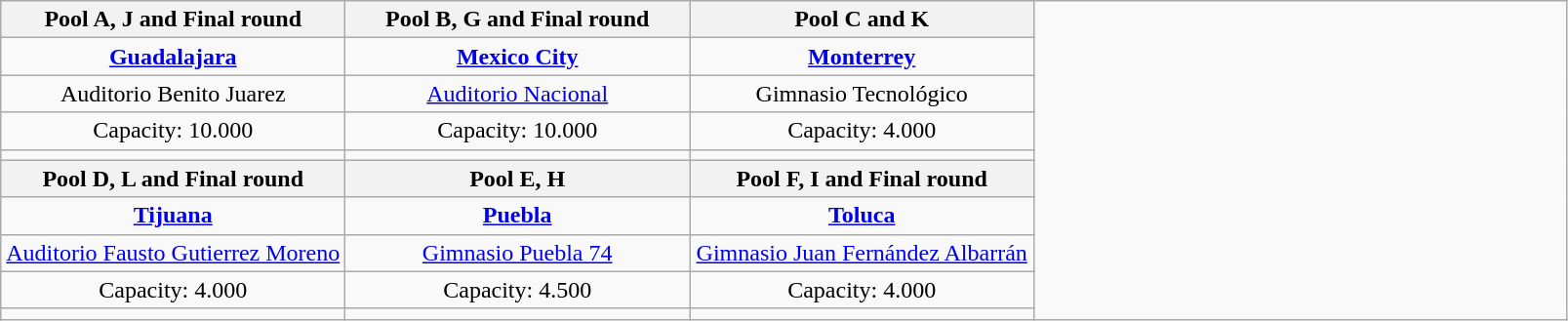<table class=wikitable style=text-align:center>
<tr>
<th width=22%>Pool A, J and Final round</th>
<th width=22%>Pool B, G and Final round</th>
<th width=22%>Pool C and K</th>
<td rowspan="10" colspan="2"></td>
</tr>
<tr>
<td><strong><a href='#'>Guadalajara</a></strong><br></td>
<td><strong><a href='#'>Mexico City</a></strong></td>
<td><strong><a href='#'>Monterrey</a></strong></td>
</tr>
<tr>
<td>Auditorio Benito Juarez</td>
<td><a href='#'>Auditorio Nacional</a></td>
<td>Gimnasio Tecnológico</td>
</tr>
<tr>
<td>Capacity: 10.000</td>
<td>Capacity: 10.000</td>
<td>Capacity: 4.000</td>
</tr>
<tr>
<td></td>
<td></td>
<td></td>
</tr>
<tr>
<th>Pool D, L and Final round</th>
<th>Pool E, H</th>
<th>Pool F, I and Final round</th>
</tr>
<tr>
<td><strong><a href='#'>Tijuana</a></strong></td>
<td><strong><a href='#'>Puebla</a></strong></td>
<td><strong><a href='#'>Toluca</a></strong></td>
</tr>
<tr>
<td><a href='#'>Auditorio Fausto Gutierrez Moreno</a></td>
<td><a href='#'>Gimnasio Puebla 74</a></td>
<td><a href='#'>Gimnasio Juan Fernández Albarrán</a></td>
</tr>
<tr>
<td>Capacity: 4.000</td>
<td>Capacity: 4.500</td>
<td>Capacity: 4.000</td>
</tr>
<tr>
<td></td>
<td></td>
<td></td>
</tr>
</table>
